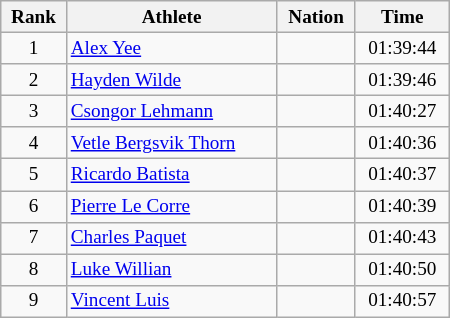<table class="wikitable sortable" style="width: 300px;font-size: 80%;text-align:center">
<tr>
<th>Rank</th>
<th>Athlete</th>
<th>Nation</th>
<th>Time</th>
</tr>
<tr>
<td>1</td>
<td align=left><a href='#'>Alex Yee</a></td>
<td align=left></td>
<td>01:39:44</td>
</tr>
<tr>
<td>2</td>
<td align=left><a href='#'>Hayden Wilde</a></td>
<td align=left></td>
<td>01:39:46</td>
</tr>
<tr>
<td>3</td>
<td align=left><a href='#'>Csongor Lehmann</a></td>
<td align=left></td>
<td>01:40:27</td>
</tr>
<tr>
<td>4</td>
<td align=left><a href='#'>Vetle Bergsvik Thorn</a></td>
<td align=left></td>
<td>01:40:36</td>
</tr>
<tr>
<td>5</td>
<td align=left><a href='#'>Ricardo Batista</a></td>
<td align=left></td>
<td>01:40:37</td>
</tr>
<tr>
<td>6</td>
<td align=left><a href='#'>Pierre Le Corre</a></td>
<td align=left></td>
<td>01:40:39</td>
</tr>
<tr>
<td>7</td>
<td align=left><a href='#'>Charles Paquet</a></td>
<td align=left></td>
<td>01:40:43</td>
</tr>
<tr>
<td>8</td>
<td align=left><a href='#'>Luke Willian</a></td>
<td align=left></td>
<td>01:40:50</td>
</tr>
<tr>
<td>9</td>
<td align=left><a href='#'>Vincent Luis</a></td>
<td align=left></td>
<td>01:40:57</td>
</tr>
</table>
